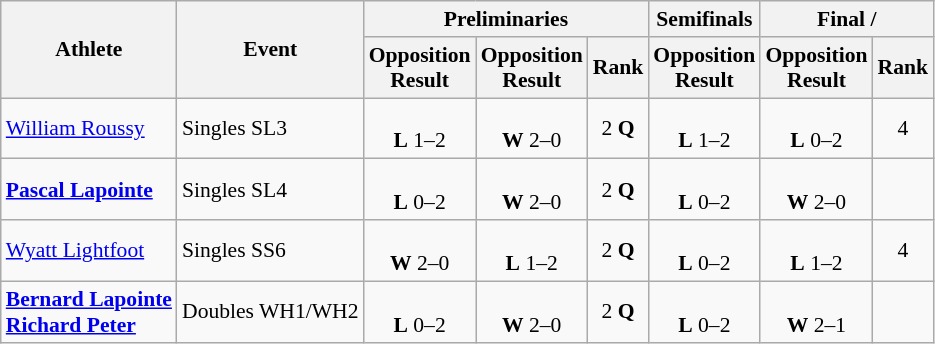<table class=wikitable style="font-size:90%">
<tr>
<th rowspan="2">Athlete</th>
<th rowspan="2">Event</th>
<th colspan="3">Preliminaries</th>
<th>Semifinals</th>
<th colspan="2">Final / </th>
</tr>
<tr>
<th>Opposition<br>Result</th>
<th>Opposition<br>Result</th>
<th>Rank</th>
<th>Opposition<br>Result</th>
<th>Opposition<br>Result</th>
<th>Rank</th>
</tr>
<tr>
<td><a href='#'>William Roussy</a></td>
<td>Singles SL3</td>
<td align="center"><br><strong>L</strong> 1–2</td>
<td align="center"><br><strong>W</strong> 2–0</td>
<td align="center">2 <strong>Q</strong></td>
<td align="center"><br><strong>L</strong> 1–2</td>
<td align="center"><br><strong>L</strong> 0–2</td>
<td align="center">4</td>
</tr>
<tr>
<td><strong><a href='#'>Pascal Lapointe</a></strong></td>
<td>Singles SL4</td>
<td align="center"><br><strong>L</strong> 0–2</td>
<td align="center"><br><strong>W</strong> 2–0</td>
<td align="center">2 <strong>Q</strong></td>
<td align="center"><br><strong>L</strong> 0–2</td>
<td align="center"><br><strong>W</strong> 2–0</td>
<td align="center"></td>
</tr>
<tr>
<td><a href='#'>Wyatt Lightfoot</a></td>
<td>Singles SS6</td>
<td align="center"><br><strong>W</strong> 2–0</td>
<td align="center"><br><strong>L</strong> 1–2</td>
<td align="center">2 <strong>Q</strong></td>
<td align="center"><br><strong>L</strong> 0–2</td>
<td align="center"><br><strong>L</strong> 1–2</td>
<td align="center">4</td>
</tr>
<tr>
<td><strong><a href='#'>Bernard Lapointe</a></strong><br><strong><a href='#'>Richard Peter</a></strong></td>
<td>Doubles WH1/WH2</td>
<td align="center"><br><strong>L</strong> 0–2</td>
<td align="center"><br><strong>W</strong> 2–0</td>
<td align="center">2 <strong>Q</strong></td>
<td align="center"><br><strong>L</strong> 0–2</td>
<td align="center"><br><strong>W</strong> 2–1</td>
<td align="center"></td>
</tr>
</table>
